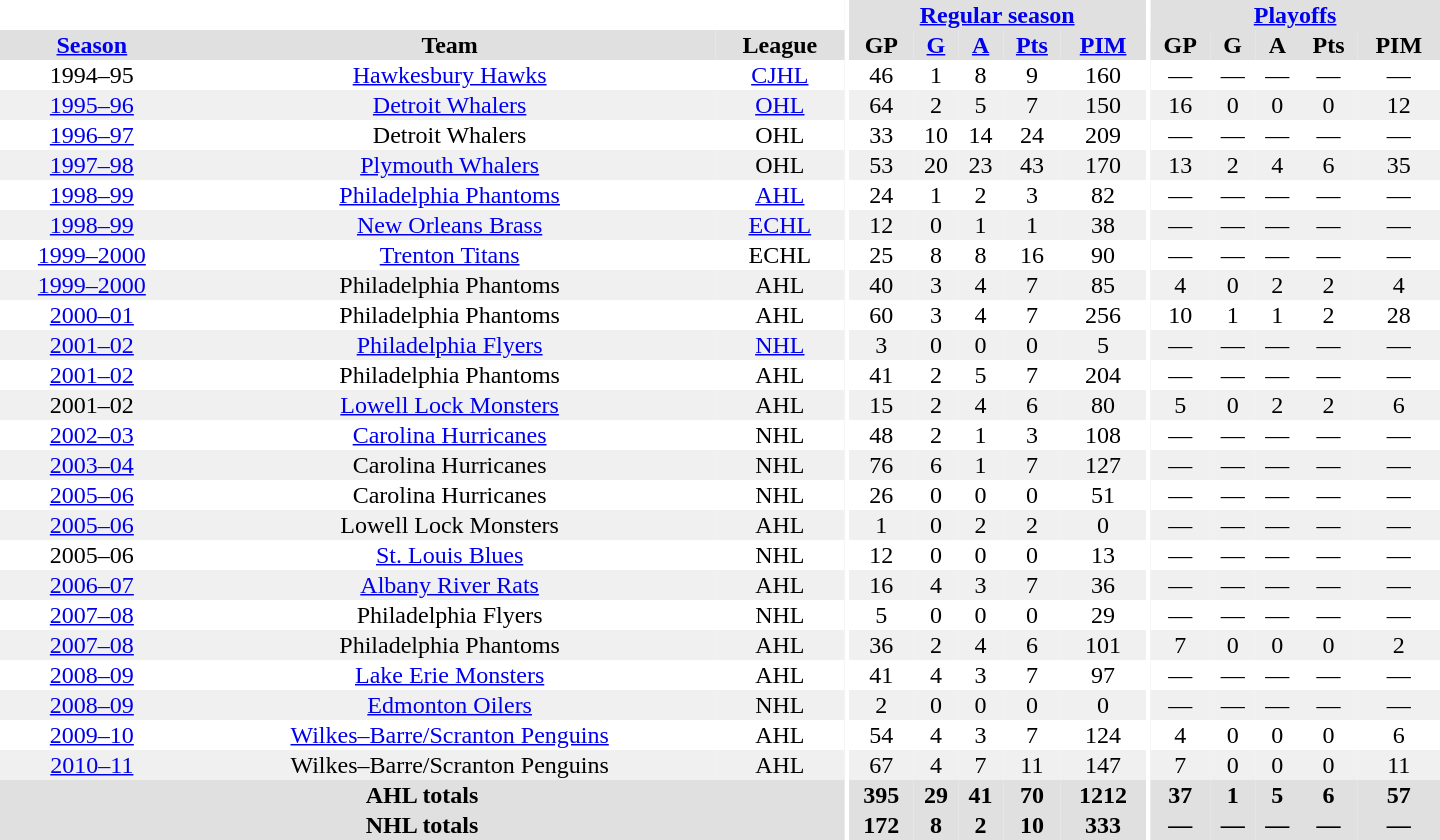<table border="0" cellpadding="1" cellspacing="0" style="text-align:center; width:60em">
<tr bgcolor="#e0e0e0">
<th colspan="3" bgcolor="#ffffff"></th>
<th rowspan="99" bgcolor="#ffffff"></th>
<th colspan="5"><a href='#'>Regular season</a></th>
<th rowspan="99" bgcolor="#ffffff"></th>
<th colspan="5"><a href='#'>Playoffs</a></th>
</tr>
<tr bgcolor="#e0e0e0">
<th><a href='#'>Season</a></th>
<th>Team</th>
<th>League</th>
<th>GP</th>
<th><a href='#'>G</a></th>
<th><a href='#'>A</a></th>
<th><a href='#'>Pts</a></th>
<th><a href='#'>PIM</a></th>
<th>GP</th>
<th>G</th>
<th>A</th>
<th>Pts</th>
<th>PIM</th>
</tr>
<tr>
<td>1994–95</td>
<td><a href='#'>Hawkesbury Hawks</a></td>
<td><a href='#'>CJHL</a></td>
<td>46</td>
<td>1</td>
<td>8</td>
<td>9</td>
<td>160</td>
<td>—</td>
<td>—</td>
<td>—</td>
<td>—</td>
<td>—</td>
</tr>
<tr bgcolor="#f0f0f0">
<td><a href='#'>1995–96</a></td>
<td><a href='#'>Detroit Whalers</a></td>
<td><a href='#'>OHL</a></td>
<td>64</td>
<td>2</td>
<td>5</td>
<td>7</td>
<td>150</td>
<td>16</td>
<td>0</td>
<td>0</td>
<td>0</td>
<td>12</td>
</tr>
<tr>
<td><a href='#'>1996–97</a></td>
<td>Detroit Whalers</td>
<td>OHL</td>
<td>33</td>
<td>10</td>
<td>14</td>
<td>24</td>
<td>209</td>
<td>—</td>
<td>—</td>
<td>—</td>
<td>—</td>
<td>—</td>
</tr>
<tr bgcolor="#f0f0f0">
<td><a href='#'>1997–98</a></td>
<td><a href='#'>Plymouth Whalers</a></td>
<td>OHL</td>
<td>53</td>
<td>20</td>
<td>23</td>
<td>43</td>
<td>170</td>
<td>13</td>
<td>2</td>
<td>4</td>
<td>6</td>
<td>35</td>
</tr>
<tr>
<td><a href='#'>1998–99</a></td>
<td><a href='#'>Philadelphia Phantoms</a></td>
<td><a href='#'>AHL</a></td>
<td>24</td>
<td>1</td>
<td>2</td>
<td>3</td>
<td>82</td>
<td>—</td>
<td>—</td>
<td>—</td>
<td>—</td>
<td>—</td>
</tr>
<tr bgcolor="#f0f0f0">
<td><a href='#'>1998–99</a></td>
<td><a href='#'>New Orleans Brass</a></td>
<td><a href='#'>ECHL</a></td>
<td>12</td>
<td>0</td>
<td>1</td>
<td>1</td>
<td>38</td>
<td>—</td>
<td>—</td>
<td>—</td>
<td>—</td>
<td>—</td>
</tr>
<tr>
<td><a href='#'>1999–2000</a></td>
<td><a href='#'>Trenton Titans</a></td>
<td>ECHL</td>
<td>25</td>
<td>8</td>
<td>8</td>
<td>16</td>
<td>90</td>
<td>—</td>
<td>—</td>
<td>—</td>
<td>—</td>
<td>—</td>
</tr>
<tr bgcolor="#f0f0f0">
<td><a href='#'>1999–2000</a></td>
<td>Philadelphia Phantoms</td>
<td>AHL</td>
<td>40</td>
<td>3</td>
<td>4</td>
<td>7</td>
<td>85</td>
<td>4</td>
<td>0</td>
<td>2</td>
<td>2</td>
<td>4</td>
</tr>
<tr>
<td><a href='#'>2000–01</a></td>
<td>Philadelphia Phantoms</td>
<td>AHL</td>
<td>60</td>
<td>3</td>
<td>4</td>
<td>7</td>
<td>256</td>
<td>10</td>
<td>1</td>
<td>1</td>
<td>2</td>
<td>28</td>
</tr>
<tr bgcolor="#f0f0f0">
<td><a href='#'>2001–02</a></td>
<td><a href='#'>Philadelphia Flyers</a></td>
<td><a href='#'>NHL</a></td>
<td>3</td>
<td>0</td>
<td>0</td>
<td>0</td>
<td>5</td>
<td>—</td>
<td>—</td>
<td>—</td>
<td>—</td>
<td>—</td>
</tr>
<tr>
<td><a href='#'>2001–02</a></td>
<td>Philadelphia Phantoms</td>
<td>AHL</td>
<td>41</td>
<td>2</td>
<td>5</td>
<td>7</td>
<td>204</td>
<td>—</td>
<td>—</td>
<td>—</td>
<td>—</td>
<td>—</td>
</tr>
<tr bgcolor="#f0f0f0">
<td>2001–02</td>
<td><a href='#'>Lowell Lock Monsters</a></td>
<td>AHL</td>
<td>15</td>
<td>2</td>
<td>4</td>
<td>6</td>
<td>80</td>
<td>5</td>
<td>0</td>
<td>2</td>
<td>2</td>
<td>6</td>
</tr>
<tr>
<td><a href='#'>2002–03</a></td>
<td><a href='#'>Carolina Hurricanes</a></td>
<td>NHL</td>
<td>48</td>
<td>2</td>
<td>1</td>
<td>3</td>
<td>108</td>
<td>—</td>
<td>—</td>
<td>—</td>
<td>—</td>
<td>—</td>
</tr>
<tr bgcolor="#f0f0f0">
<td><a href='#'>2003–04</a></td>
<td>Carolina Hurricanes</td>
<td>NHL</td>
<td>76</td>
<td>6</td>
<td>1</td>
<td>7</td>
<td>127</td>
<td>—</td>
<td>—</td>
<td>—</td>
<td>—</td>
<td>—</td>
</tr>
<tr>
<td><a href='#'>2005–06</a></td>
<td>Carolina Hurricanes</td>
<td>NHL</td>
<td>26</td>
<td>0</td>
<td>0</td>
<td>0</td>
<td>51</td>
<td>—</td>
<td>—</td>
<td>—</td>
<td>—</td>
<td>—</td>
</tr>
<tr bgcolor="#f0f0f0">
<td><a href='#'>2005–06</a></td>
<td>Lowell Lock Monsters</td>
<td>AHL</td>
<td>1</td>
<td>0</td>
<td>2</td>
<td>2</td>
<td>0</td>
<td>—</td>
<td>—</td>
<td>—</td>
<td>—</td>
<td>—</td>
</tr>
<tr>
<td>2005–06</td>
<td><a href='#'>St. Louis Blues</a></td>
<td>NHL</td>
<td>12</td>
<td>0</td>
<td>0</td>
<td>0</td>
<td>13</td>
<td>—</td>
<td>—</td>
<td>—</td>
<td>—</td>
<td>—</td>
</tr>
<tr bgcolor="#f0f0f0">
<td><a href='#'>2006–07</a></td>
<td><a href='#'>Albany River Rats</a></td>
<td>AHL</td>
<td>16</td>
<td>4</td>
<td>3</td>
<td>7</td>
<td>36</td>
<td>—</td>
<td>—</td>
<td>—</td>
<td>—</td>
<td>—</td>
</tr>
<tr>
<td><a href='#'>2007–08</a></td>
<td>Philadelphia Flyers</td>
<td>NHL</td>
<td>5</td>
<td>0</td>
<td>0</td>
<td>0</td>
<td>29</td>
<td>—</td>
<td>—</td>
<td>—</td>
<td>—</td>
<td>—</td>
</tr>
<tr bgcolor="#f0f0f0">
<td><a href='#'>2007–08</a></td>
<td>Philadelphia Phantoms</td>
<td>AHL</td>
<td>36</td>
<td>2</td>
<td>4</td>
<td>6</td>
<td>101</td>
<td>7</td>
<td>0</td>
<td>0</td>
<td>0</td>
<td>2</td>
</tr>
<tr>
<td><a href='#'>2008–09</a></td>
<td><a href='#'>Lake Erie Monsters</a></td>
<td>AHL</td>
<td>41</td>
<td>4</td>
<td>3</td>
<td>7</td>
<td>97</td>
<td>—</td>
<td>—</td>
<td>—</td>
<td>—</td>
<td>—</td>
</tr>
<tr bgcolor="#f0f0f0">
<td><a href='#'>2008–09</a></td>
<td><a href='#'>Edmonton Oilers</a></td>
<td>NHL</td>
<td>2</td>
<td>0</td>
<td>0</td>
<td>0</td>
<td>0</td>
<td>—</td>
<td>—</td>
<td>—</td>
<td>—</td>
<td>—</td>
</tr>
<tr>
<td><a href='#'>2009–10</a></td>
<td><a href='#'>Wilkes–Barre/Scranton Penguins</a></td>
<td>AHL</td>
<td>54</td>
<td>4</td>
<td>3</td>
<td>7</td>
<td>124</td>
<td>4</td>
<td>0</td>
<td>0</td>
<td>0</td>
<td>6</td>
</tr>
<tr bgcolor="#f0f0f0">
<td><a href='#'>2010–11</a></td>
<td>Wilkes–Barre/Scranton Penguins</td>
<td>AHL</td>
<td>67</td>
<td>4</td>
<td>7</td>
<td>11</td>
<td>147</td>
<td>7</td>
<td>0</td>
<td>0</td>
<td>0</td>
<td>11</td>
</tr>
<tr bgcolor="#e0e0e0">
<th colspan="3">AHL totals</th>
<th>395</th>
<th>29</th>
<th>41</th>
<th>70</th>
<th>1212</th>
<th>37</th>
<th>1</th>
<th>5</th>
<th>6</th>
<th>57</th>
</tr>
<tr bgcolor="#e0e0e0">
<th colspan="3">NHL totals</th>
<th>172</th>
<th>8</th>
<th>2</th>
<th>10</th>
<th>333</th>
<th>—</th>
<th>—</th>
<th>—</th>
<th>—</th>
<th>—</th>
</tr>
</table>
